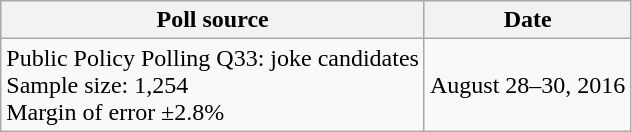<table class="wikitable">
<tr style="background:lightgrey;">
<th>Poll source</th>
<th>Date</th>
</tr>
<tr>
<td>Public Policy Polling Q33: joke candidates<br>Sample size: 1,254<br>Margin of error ±2.8%</td>
<td>August 28–30, 2016</td>
</tr>
</table>
